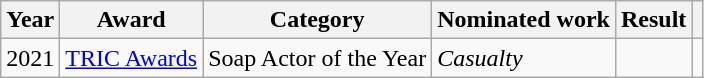<table class="wikitable">
<tr>
<th>Year</th>
<th>Award</th>
<th>Category</th>
<th>Nominated work</th>
<th>Result</th>
<th></th>
</tr>
<tr>
<td>2021</td>
<td><a href='#'>TRIC Awards</a></td>
<td>Soap Actor of the Year</td>
<td><em>Casualty</em></td>
<td></td>
<td align="center"></td>
</tr>
</table>
